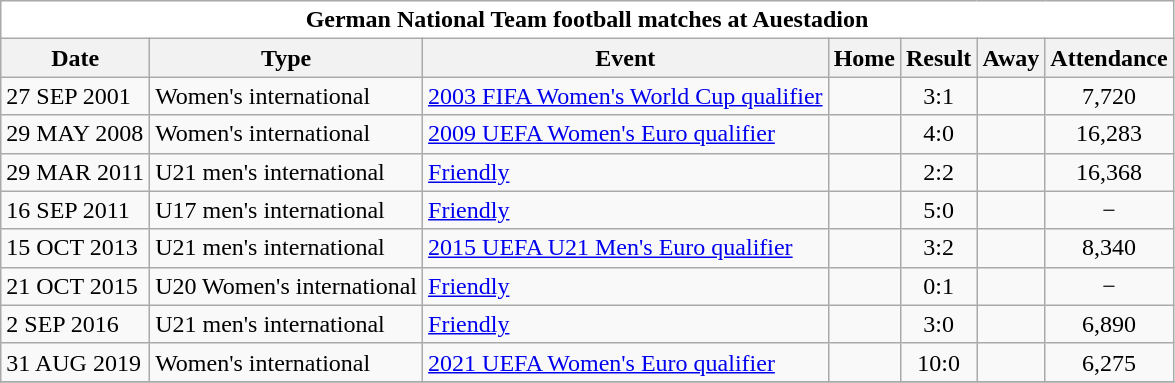<table class="wikitable collapsible" style="text-align:left;">
<tr>
<th style="background:#FFFFFF;" colspan="7"><span>German National Team football matches at Auestadion</span></th>
</tr>
<tr>
<th>Date</th>
<th>Type</th>
<th>Event</th>
<th>Home</th>
<th>Result</th>
<th>Away</th>
<th>Attendance</th>
</tr>
<tr>
<td>27 SEP 2001</td>
<td>Women's international</td>
<td><a href='#'>2003 FIFA Women's World Cup qualifier</a></td>
<td></td>
<td align="center">3:1</td>
<td></td>
<td align="center">7,720</td>
</tr>
<tr>
<td>29 MAY 2008</td>
<td>Women's international</td>
<td><a href='#'>2009 UEFA Women's Euro qualifier</a></td>
<td></td>
<td align="center">4:0</td>
<td></td>
<td align="center">16,283</td>
</tr>
<tr>
<td>29 MAR 2011</td>
<td>U21 men's international</td>
<td><a href='#'>Friendly</a></td>
<td></td>
<td align="center">2:2</td>
<td></td>
<td align="center">16,368</td>
</tr>
<tr>
<td>16 SEP 2011</td>
<td>U17 men's international</td>
<td><a href='#'>Friendly</a></td>
<td></td>
<td align="center">5:0</td>
<td></td>
<td align="center">−</td>
</tr>
<tr>
<td>15 OCT 2013</td>
<td>U21 men's international</td>
<td><a href='#'>2015 UEFA U21 Men's Euro qualifier</a></td>
<td></td>
<td align="center">3:2</td>
<td></td>
<td align="center">8,340</td>
</tr>
<tr>
<td>21 OCT 2015</td>
<td>U20 Women's international</td>
<td><a href='#'>Friendly</a></td>
<td></td>
<td align="center">0:1</td>
<td></td>
<td align="center">−</td>
</tr>
<tr>
<td>2 SEP 2016</td>
<td>U21 men's international</td>
<td><a href='#'>Friendly</a></td>
<td></td>
<td align="center">3:0</td>
<td></td>
<td align="center">6,890</td>
</tr>
<tr>
<td>31 AUG 2019</td>
<td>Women's international</td>
<td><a href='#'>2021 UEFA Women's Euro qualifier</a></td>
<td></td>
<td align="center">10:0</td>
<td></td>
<td align="center">6,275</td>
</tr>
<tr>
</tr>
</table>
